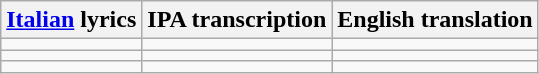<table class="wikitable">
<tr>
<th><a href='#'>Italian</a> lyrics</th>
<th>IPA transcription</th>
<th>English translation</th>
</tr>
<tr>
<td></td>
<td></td>
<td></td>
</tr>
<tr>
<td></td>
<td></td>
<td></td>
</tr>
<tr>
<td></td>
<td></td>
<td></td>
</tr>
</table>
